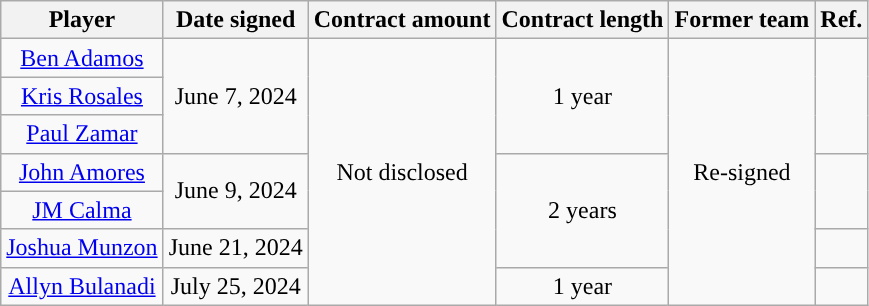<table class="wikitable sortable sortable">
<tr>
<th>Player</th>
<th>Date signed</th>
<th>Contract amount</th>
<th>Contract length</th>
<th>Former team</th>
<th>Ref.</th>
</tr>
<tr>
<td align=center><a href='#'>Ben Adamos</a></td>
<td align=center rowspan=3>June 7, 2024</td>
<td align=center rowspan=7>Not disclosed</td>
<td align=center rowspan=3>1 year</td>
<td align=center rowspan=7>Re-signed</td>
<td align=center rowspan=3></td>
</tr>
<tr>
<td align=center><a href='#'>Kris Rosales</a></td>
</tr>
<tr>
<td align=center><a href='#'>Paul Zamar</a></td>
</tr>
<tr>
<td align=center><a href='#'>John Amores</a></td>
<td align=center rowspan=2>June 9, 2024</td>
<td align=center rowspan=3>2 years</td>
<td align=center rowspan=2></td>
</tr>
<tr>
<td align=center><a href='#'>JM Calma</a></td>
</tr>
<tr>
<td align=center><a href='#'>Joshua Munzon</a></td>
<td align=center>June 21, 2024</td>
<td align=center></td>
</tr>
<tr>
<td align=center><a href='#'>Allyn Bulanadi</a></td>
<td align=center>July 25, 2024</td>
<td align=center>1 year</td>
<td align=center></td>
</tr>
</table>
